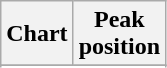<table class="wikitable plainrowheaders sortable" style="text-align:center;">
<tr>
<th scope="col">Chart</th>
<th scope="col">Peak<br>position</th>
</tr>
<tr>
</tr>
<tr>
</tr>
<tr>
</tr>
<tr>
</tr>
<tr>
</tr>
</table>
